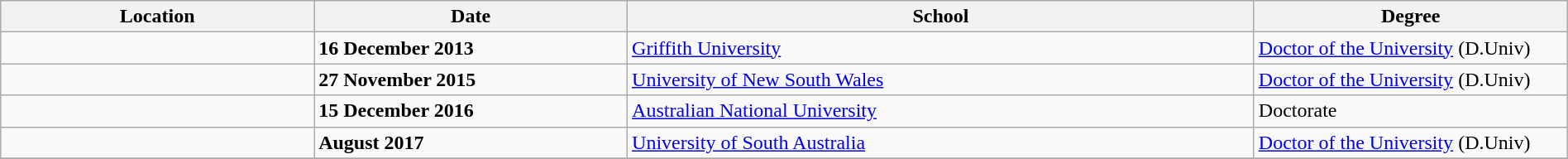<table class="wikitable" style="width:100%;">
<tr>
<th style="width:20%;">Location</th>
<th style="width:20%;">Date</th>
<th style="width:40%;">School</th>
<th style="width:20%;">Degree</th>
</tr>
<tr>
<td></td>
<td><strong>16 December 2013</strong></td>
<td><a href='#'>Griffith University</a></td>
<td><a href='#'>Doctor of the University</a> (D.Univ)</td>
</tr>
<tr>
<td></td>
<td><strong>27 November 2015</strong></td>
<td><a href='#'>University of New South Wales</a></td>
<td><a href='#'>Doctor of the University</a> (D.Univ)</td>
</tr>
<tr>
<td></td>
<td><strong>15 December 2016</strong></td>
<td><a href='#'>Australian National University</a></td>
<td>Doctorate</td>
</tr>
<tr>
<td></td>
<td><strong>August 2017</strong></td>
<td><a href='#'>University of South Australia</a></td>
<td><a href='#'>Doctor of the University</a> (D.Univ)</td>
</tr>
<tr>
</tr>
</table>
